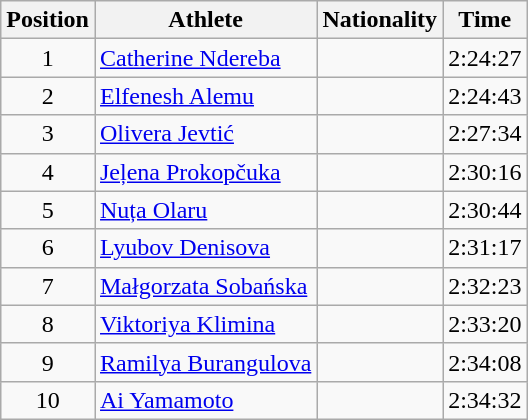<table class="wikitable sortable">
<tr>
<th>Position</th>
<th>Athlete</th>
<th>Nationality</th>
<th>Time</th>
</tr>
<tr>
<td style="text-align:center">1</td>
<td><a href='#'>Catherine Ndereba</a></td>
<td></td>
<td>2:24:27</td>
</tr>
<tr>
<td style="text-align:center">2</td>
<td><a href='#'>Elfenesh Alemu</a></td>
<td></td>
<td>2:24:43</td>
</tr>
<tr>
<td style="text-align:center">3</td>
<td><a href='#'>Olivera Jevtić</a></td>
<td></td>
<td>2:27:34</td>
</tr>
<tr>
<td style="text-align:center">4</td>
<td><a href='#'>Jeļena Prokopčuka</a></td>
<td></td>
<td>2:30:16</td>
</tr>
<tr>
<td style="text-align:center">5</td>
<td><a href='#'>Nuța Olaru</a></td>
<td></td>
<td>2:30:44</td>
</tr>
<tr>
<td style="text-align:center">6</td>
<td><a href='#'>Lyubov Denisova</a></td>
<td></td>
<td>2:31:17</td>
</tr>
<tr>
<td style="text-align:center">7</td>
<td><a href='#'>Małgorzata Sobańska</a></td>
<td></td>
<td>2:32:23</td>
</tr>
<tr>
<td style="text-align:center">8</td>
<td><a href='#'>Viktoriya Klimina</a></td>
<td></td>
<td>2:33:20</td>
</tr>
<tr>
<td style="text-align:center">9</td>
<td><a href='#'>Ramilya Burangulova</a></td>
<td></td>
<td>2:34:08</td>
</tr>
<tr>
<td style="text-align:center">10</td>
<td><a href='#'>Ai Yamamoto</a></td>
<td></td>
<td>2:34:32</td>
</tr>
</table>
